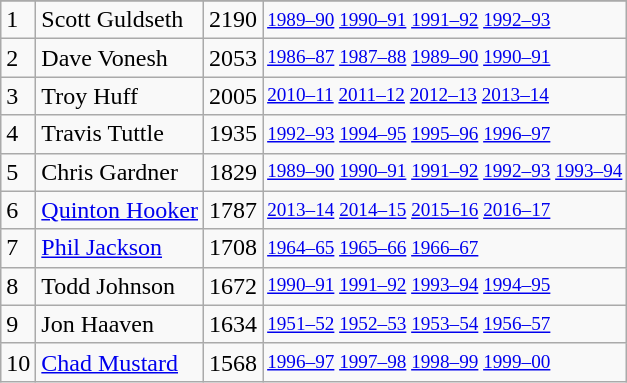<table class="wikitable">
<tr>
</tr>
<tr>
<td>1</td>
<td>Scott Guldseth</td>
<td>2190</td>
<td style="font-size:80%;"><a href='#'>1989–90</a> <a href='#'>1990–91</a> <a href='#'>1991–92</a> <a href='#'>1992–93</a></td>
</tr>
<tr>
<td>2</td>
<td>Dave Vonesh</td>
<td>2053</td>
<td style="font-size:80%;"><a href='#'>1986–87</a> <a href='#'>1987–88</a> <a href='#'>1989–90</a> <a href='#'>1990–91</a></td>
</tr>
<tr>
<td>3</td>
<td>Troy Huff</td>
<td>2005</td>
<td style="font-size:80%;"><a href='#'>2010–11</a> <a href='#'>2011–12</a> <a href='#'>2012–13</a> <a href='#'>2013–14</a></td>
</tr>
<tr>
<td>4</td>
<td>Travis Tuttle</td>
<td>1935</td>
<td style="font-size:80%;"><a href='#'>1992–93</a> <a href='#'>1994–95</a> <a href='#'>1995–96</a> <a href='#'>1996–97</a></td>
</tr>
<tr>
<td>5</td>
<td>Chris Gardner</td>
<td>1829</td>
<td style="font-size:80%;"><a href='#'>1989–90</a> <a href='#'>1990–91</a> <a href='#'>1991–92</a> <a href='#'>1992–93</a> <a href='#'>1993–94</a></td>
</tr>
<tr>
<td>6</td>
<td><a href='#'>Quinton Hooker</a></td>
<td>1787</td>
<td style="font-size:80%;"><a href='#'>2013–14</a> <a href='#'>2014–15</a> <a href='#'>2015–16</a> <a href='#'>2016–17</a></td>
</tr>
<tr>
<td>7</td>
<td><a href='#'>Phil Jackson</a></td>
<td>1708</td>
<td style="font-size:80%;"><a href='#'>1964–65</a> <a href='#'>1965–66</a> <a href='#'>1966–67</a></td>
</tr>
<tr>
<td>8</td>
<td>Todd Johnson</td>
<td>1672</td>
<td style="font-size:80%;"><a href='#'>1990–91</a> <a href='#'>1991–92</a> <a href='#'>1993–94</a> <a href='#'>1994–95</a></td>
</tr>
<tr>
<td>9</td>
<td>Jon Haaven</td>
<td>1634</td>
<td style="font-size:80%;"><a href='#'>1951–52</a> <a href='#'>1952–53</a> <a href='#'>1953–54</a> <a href='#'>1956–57</a></td>
</tr>
<tr>
<td>10</td>
<td><a href='#'>Chad Mustard</a></td>
<td>1568</td>
<td style="font-size:80%;"><a href='#'>1996–97</a> <a href='#'>1997–98</a> <a href='#'>1998–99</a> <a href='#'>1999–00</a></td>
</tr>
</table>
